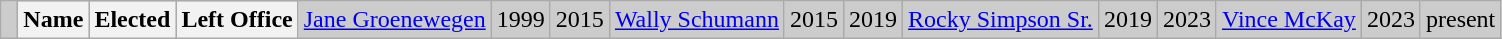<table class="wikitable">
<tr bgcolor="CCCCCC">
<td> </td>
<th><strong>Name </strong></th>
<th><strong>Elected</strong></th>
<th><strong>Left Office</strong><br>
</th>
<td><a href='#'>Jane Groenewegen</a></td>
<td>1999</td>
<td>2015<br></td>
<td><a href='#'>Wally Schumann</a></td>
<td>2015</td>
<td>2019<br></td>
<td><a href='#'>Rocky Simpson Sr.</a></td>
<td>2019</td>
<td>2023<br></td>
<td><a href='#'>Vince McKay</a></td>
<td>2023</td>
<td>present</td>
</tr>
</table>
